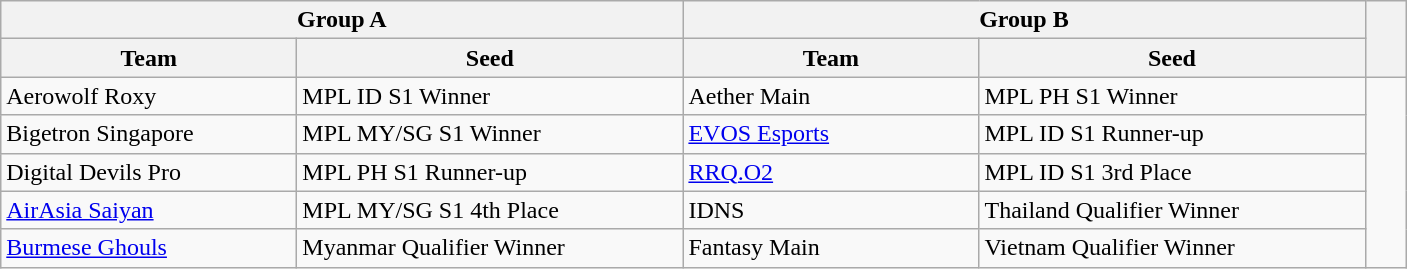<table class="wikitable">
<tr>
<th colspan="2">Group A</th>
<th colspan="2">Group B</th>
<th rowspan="2" width=20></th>
</tr>
<tr>
<th width=190>Team</th>
<th width=250>Seed</th>
<th width=190>Team</th>
<th width=250>Seed</th>
</tr>
<tr>
<td> Aerowolf Roxy</td>
<td>MPL ID S1 Winner</td>
<td> Aether Main</td>
<td>MPL PH S1 Winner</td>
<td rowspan="5" align=center></td>
</tr>
<tr>
<td> Bigetron Singapore</td>
<td>MPL MY/SG S1 Winner</td>
<td> <a href='#'>EVOS Esports</a></td>
<td>MPL ID S1 Runner-up</td>
</tr>
<tr>
<td> Digital Devils Pro</td>
<td>MPL PH S1 Runner-up</td>
<td> <a href='#'>RRQ.O2</a></td>
<td>MPL ID S1 3rd Place</td>
</tr>
<tr>
<td> <a href='#'>AirAsia Saiyan</a></td>
<td>MPL MY/SG S1 4th Place</td>
<td> IDNS</td>
<td>Thailand Qualifier Winner</td>
</tr>
<tr>
<td> <a href='#'>Burmese Ghouls</a></td>
<td>Myanmar Qualifier Winner</td>
<td> Fantasy Main</td>
<td>Vietnam Qualifier Winner</td>
</tr>
</table>
